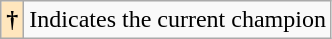<table class="wikitable">
<tr>
<th style="background:#ffe6bd;">†</th>
<td>Indicates the current champion</td>
</tr>
</table>
